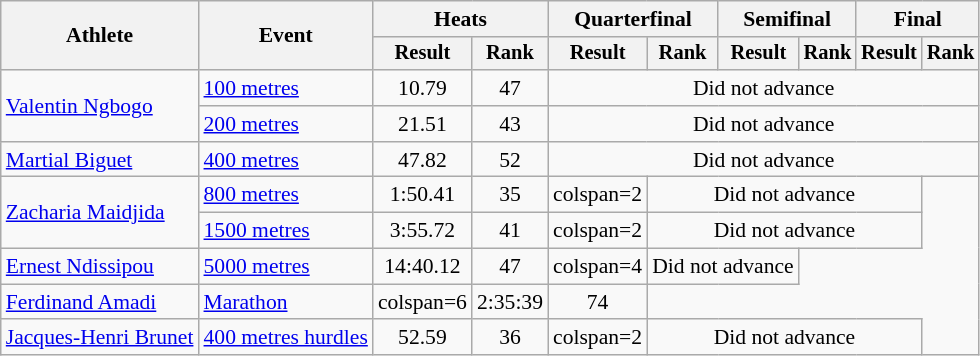<table class="wikitable" style="font-size:90%">
<tr>
<th rowspan="2">Athlete</th>
<th rowspan="2">Event</th>
<th colspan="2">Heats</th>
<th colspan="2">Quarterfinal</th>
<th colspan="2">Semifinal</th>
<th colspan="2">Final</th>
</tr>
<tr style="font-size:95%">
<th>Result</th>
<th>Rank</th>
<th>Result</th>
<th>Rank</th>
<th>Result</th>
<th>Rank</th>
<th>Result</th>
<th>Rank</th>
</tr>
<tr align=center>
<td align=left rowspan=2><a href='#'>Valentin Ngbogo</a></td>
<td align=left><a href='#'>100 metres</a></td>
<td>10.79</td>
<td>47</td>
<td colspan=6>Did not advance</td>
</tr>
<tr align=center>
<td align=left><a href='#'>200 metres</a></td>
<td>21.51</td>
<td>43</td>
<td colspan=6>Did not advance</td>
</tr>
<tr align=center>
<td align=left><a href='#'>Martial Biguet</a></td>
<td align=left><a href='#'>400 metres</a></td>
<td>47.82</td>
<td>52</td>
<td colspan=6>Did not advance</td>
</tr>
<tr align=center>
<td align=left rowspan=2><a href='#'>Zacharia Maidjida</a></td>
<td align=left><a href='#'>800 metres</a></td>
<td>1:50.41</td>
<td>35</td>
<td>colspan=2</td>
<td colspan=4>Did not advance</td>
</tr>
<tr align=center>
<td align=left><a href='#'>1500 metres</a></td>
<td>3:55.72</td>
<td>41</td>
<td>colspan=2</td>
<td colspan=4>Did not advance</td>
</tr>
<tr align=center>
<td align=left><a href='#'>Ernest Ndissipou</a></td>
<td align=left><a href='#'>5000 metres</a></td>
<td>14:40.12</td>
<td>47</td>
<td>colspan=4</td>
<td colspan=2>Did not advance</td>
</tr>
<tr align=center>
<td align=left><a href='#'>Ferdinand Amadi</a></td>
<td align=left><a href='#'>Marathon</a></td>
<td>colspan=6</td>
<td>2:35:39</td>
<td>74</td>
</tr>
<tr align=center>
<td align=left><a href='#'>Jacques-Henri Brunet</a></td>
<td align=left><a href='#'>400 metres hurdles</a></td>
<td>52.59</td>
<td>36</td>
<td>colspan=2</td>
<td colspan=4>Did not advance</td>
</tr>
</table>
